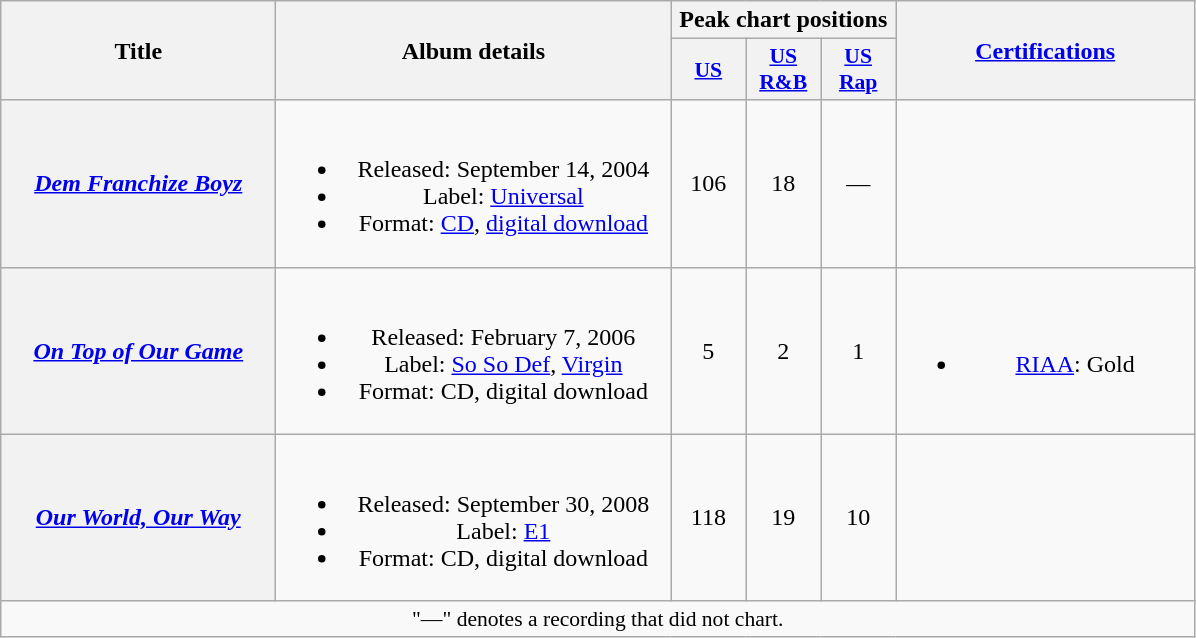<table class="wikitable plainrowheaders" style="text-align:center;">
<tr>
<th scope="col" rowspan="2" style="width:11em;">Title</th>
<th scope="col" rowspan="2" style="width:16em;">Album details</th>
<th scope="col" colspan="3">Peak chart positions</th>
<th scope="col" rowspan="2" style="width:12em;"><a href='#'>Certifications</a></th>
</tr>
<tr>
<th style="width:3em;font-size:90%;"><a href='#'>US</a><br></th>
<th style="width:3em;font-size:90%;"><a href='#'>US R&B</a><br></th>
<th style="width:3em;font-size:90%;"><a href='#'>US Rap</a><br></th>
</tr>
<tr>
<th scope="row"><em><a href='#'>Dem Franchize Boyz</a></em></th>
<td><br><ul><li>Released: September 14, 2004</li><li>Label: <a href='#'>Universal</a></li><li>Format: <a href='#'>CD</a>, <a href='#'>digital download</a></li></ul></td>
<td>106</td>
<td>18</td>
<td>—</td>
<td></td>
</tr>
<tr>
<th scope="row"><em><a href='#'>On Top of Our Game</a></em></th>
<td><br><ul><li>Released: February 7, 2006</li><li>Label: <a href='#'>So So Def</a>, <a href='#'>Virgin</a></li><li>Format: CD, digital download</li></ul></td>
<td>5</td>
<td>2</td>
<td>1</td>
<td><br><ul><li><a href='#'>RIAA</a>: Gold</li></ul></td>
</tr>
<tr>
<th scope="row"><em><a href='#'>Our World, Our Way</a></em></th>
<td><br><ul><li>Released: September 30, 2008</li><li>Label: <a href='#'>E1</a></li><li>Format: CD, digital download</li></ul></td>
<td>118</td>
<td>19</td>
<td>10</td>
<td></td>
</tr>
<tr>
<td colspan="14" style="font-size:90%">"—" denotes a recording that did not chart.</td>
</tr>
</table>
